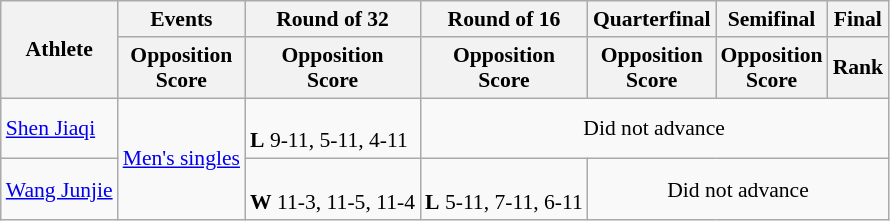<table class="wikitable"style="text-align:left; font-size:90%">
<tr>
<th rowspan=2>Athlete</th>
<th>Events</th>
<th>Round of 32</th>
<th>Round of 16</th>
<th>Quarterfinal</th>
<th>Semifinal</th>
<th colspan=2>Final</th>
</tr>
<tr>
<th>Opposition<br>Score</th>
<th>Opposition<br>Score</th>
<th>Opposition<br>Score</th>
<th>Opposition<br>Score</th>
<th>Opposition<br>Score</th>
<th>Rank</th>
</tr>
<tr>
<td><a href='#'>Shen Jiaqi</a></td>
<td rowspan=2><a href='#'>Men's singles</a></td>
<td><br><strong>L</strong> 9-11, 5-11, 4-11</td>
<td colspan="5" style="text-align:center;">Did not advance</td>
</tr>
<tr>
<td><a href='#'>Wang Junjie</a></td>
<td><br><strong>W</strong> 11-3, 11-5, 11-4</td>
<td><br><strong>L</strong> 5-11, 7-11, 6-11</td>
<td colspan="4" style="text-align:center;">Did not advance</td>
</tr>
</table>
